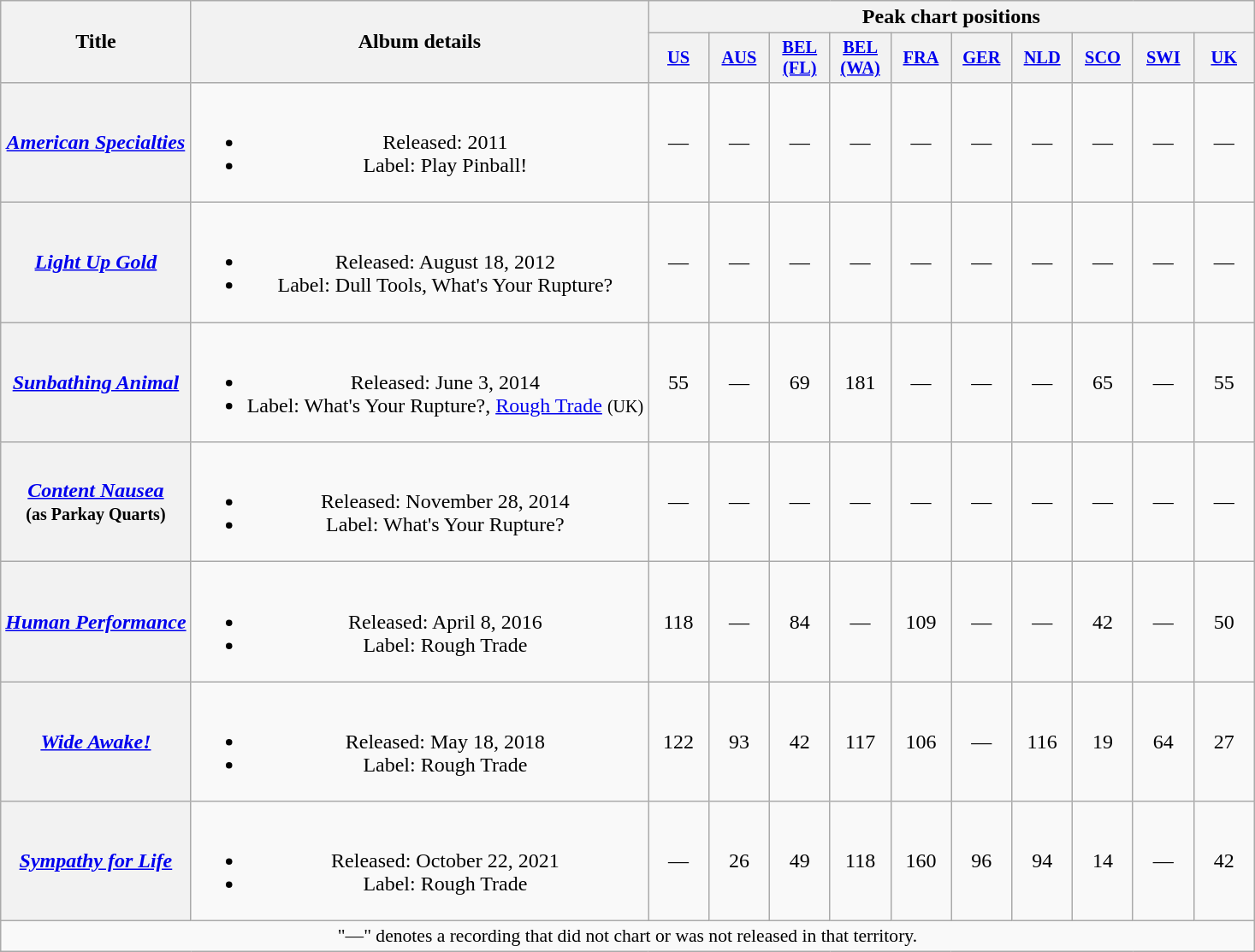<table class="wikitable plainrowheaders" style="text-align:center;">
<tr>
<th scope="col" rowspan="2">Title</th>
<th scope="col" rowspan="2">Album details</th>
<th scope="col" colspan="10">Peak chart positions</th>
</tr>
<tr>
<th scope="col" style="width:3em;font-size:85%;"><a href='#'>US</a><br></th>
<th scope="col" style="width:3em;font-size:85%;"><a href='#'>AUS</a><br></th>
<th scope="col" style="width:3em;font-size:85%;"><a href='#'>BEL<br>(FL)</a><br></th>
<th scope="col" style="width:3em;font-size:85%;"><a href='#'>BEL<br>(WA)</a><br></th>
<th scope="col" style="width:3em;font-size:85%;"><a href='#'>FRA</a><br></th>
<th scope="col" style="width:3em;font-size:85%;"><a href='#'>GER</a><br></th>
<th scope="col" style="width:3em;font-size:85%;"><a href='#'>NLD</a><br></th>
<th scope="col" style="width:3em;font-size:85%;"><a href='#'>SCO</a><br></th>
<th scope="col" style="width:3em;font-size:85%;"><a href='#'>SWI</a><br></th>
<th scope="col" style="width:3em;font-size:85%;"><a href='#'>UK</a><br></th>
</tr>
<tr>
<th scope="row"><em><a href='#'>American Specialties</a></em></th>
<td><br><ul><li>Released: 2011</li><li>Label: Play Pinball!</li></ul></td>
<td>—</td>
<td>—</td>
<td>—</td>
<td>—</td>
<td>—</td>
<td>—</td>
<td>—</td>
<td>—</td>
<td>—</td>
<td>—</td>
</tr>
<tr>
<th scope="row"><em><a href='#'>Light Up Gold</a></em></th>
<td><br><ul><li>Released: August 18, 2012</li><li>Label: Dull Tools, What's Your Rupture?</li></ul></td>
<td>—</td>
<td>—</td>
<td>—</td>
<td>—</td>
<td>—</td>
<td>—</td>
<td>—</td>
<td>—</td>
<td>—</td>
<td>—</td>
</tr>
<tr>
<th scope="row"><em><a href='#'>Sunbathing Animal</a></em></th>
<td><br><ul><li>Released: June 3, 2014</li><li>Label: What's Your Rupture?, <a href='#'>Rough Trade</a> <small>(UK)</small></li></ul></td>
<td>55</td>
<td>—</td>
<td>69</td>
<td>181</td>
<td>—</td>
<td>—</td>
<td>—</td>
<td>65</td>
<td>—</td>
<td>55</td>
</tr>
<tr>
<th scope="row"><em><a href='#'>Content Nausea</a></em><br><small>(as Parkay Quarts)</small></th>
<td><br><ul><li>Released: November 28, 2014</li><li>Label: What's Your Rupture?</li></ul></td>
<td>—</td>
<td>—</td>
<td>—</td>
<td>—</td>
<td>—</td>
<td>—</td>
<td>—</td>
<td>—</td>
<td>—</td>
<td>—</td>
</tr>
<tr>
<th scope="row"><em><a href='#'>Human Performance</a></em></th>
<td><br><ul><li>Released: April 8, 2016</li><li>Label: Rough Trade</li></ul></td>
<td>118</td>
<td>—</td>
<td>84</td>
<td>—</td>
<td>109</td>
<td>—</td>
<td>—</td>
<td>42</td>
<td>—</td>
<td>50</td>
</tr>
<tr>
<th scope="row"><em><a href='#'>Wide Awake!</a></em></th>
<td><br><ul><li>Released: May 18, 2018</li><li>Label: Rough Trade</li></ul></td>
<td>122</td>
<td>93</td>
<td>42</td>
<td>117</td>
<td>106</td>
<td>—</td>
<td>116</td>
<td>19</td>
<td>64</td>
<td>27</td>
</tr>
<tr>
<th scope="row"><em><a href='#'>Sympathy for Life</a></em></th>
<td><br><ul><li>Released: October 22, 2021</li><li>Label: Rough Trade</li></ul></td>
<td>—</td>
<td>26</td>
<td>49</td>
<td>118</td>
<td>160</td>
<td>96</td>
<td>94</td>
<td>14</td>
<td>—</td>
<td>42</td>
</tr>
<tr>
<td colspan="17" style="font-size:90%">"—" denotes a recording that did not chart or was not released in that territory.</td>
</tr>
</table>
